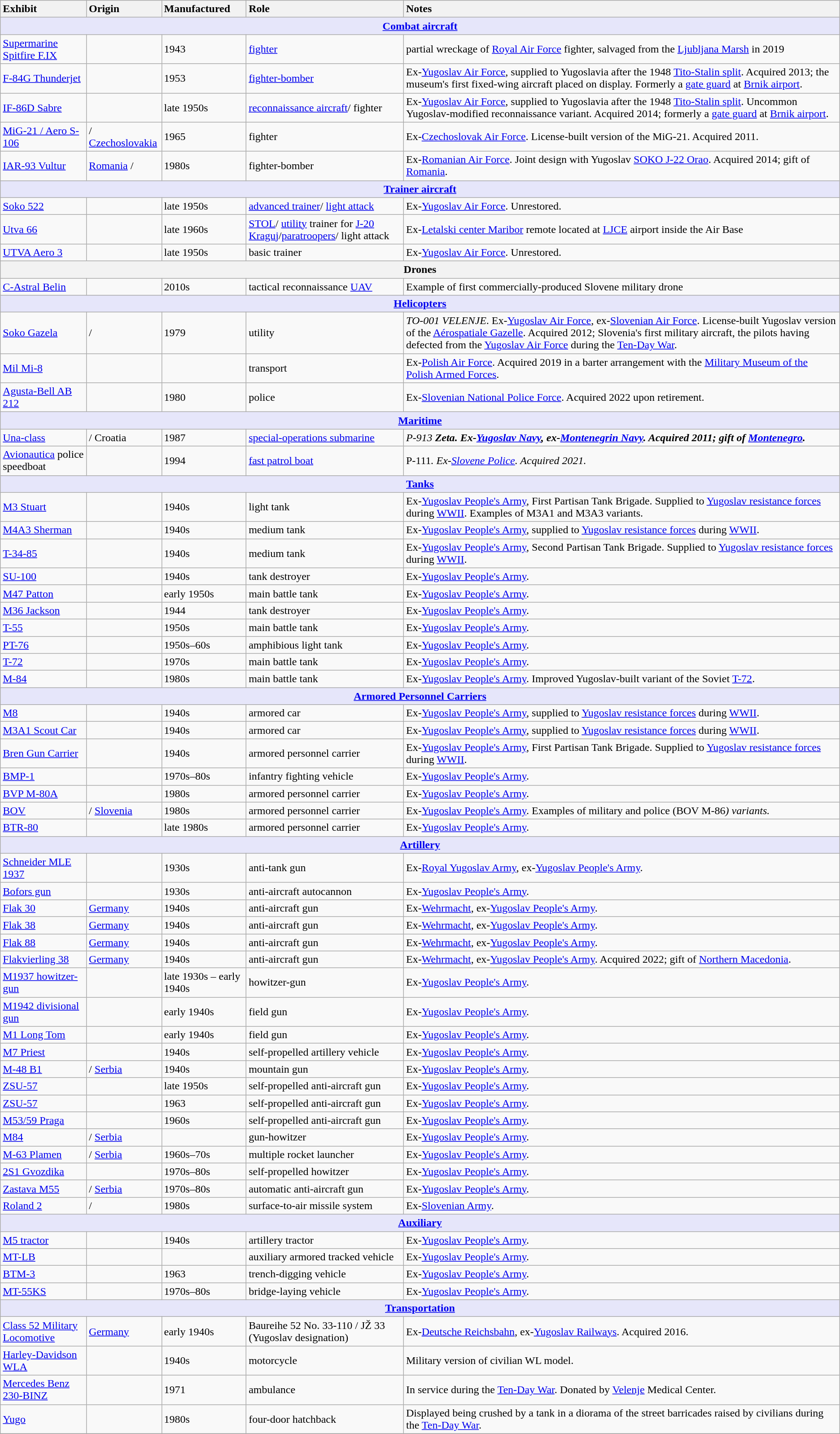<table class="wikitable">
<tr>
<th style="text-align:left;">Exhibit</th>
<th style="text-align:left;">Origin</th>
<th style="text-align:left;">Manufactured</th>
<th style="text-align:left;">Role</th>
<th style="text-align:left;">Notes</th>
</tr>
<tr>
<th colspan="15" style="align: center; background: lavender;"><strong><a href='#'>Combat aircraft</a></strong></th>
</tr>
<tr>
<td><a href='#'>Supermarine Spitfire F.IX</a></td>
<td></td>
<td>1943</td>
<td><a href='#'>fighter</a></td>
<td>partial wreckage of <a href='#'>Royal Air Force</a> fighter, salvaged from the <a href='#'>Ljubljana Marsh</a> in 2019</td>
</tr>
<tr>
<td><a href='#'>F-84G Thunderjet</a></td>
<td></td>
<td>1953</td>
<td><a href='#'>fighter-bomber</a></td>
<td>Ex-<a href='#'>Yugoslav Air Force</a>, supplied to Yugoslavia after the 1948 <a href='#'>Tito-Stalin split</a>. Acquired 2013; the museum's first fixed-wing aircraft placed on display. Formerly a <a href='#'>gate guard</a> at <a href='#'>Brnik airport</a>.</td>
</tr>
<tr>
<td><a href='#'>IF-86D Sabre</a></td>
<td></td>
<td>late 1950s</td>
<td><a href='#'>reconnaissance aircraft</a>/ fighter</td>
<td>Ex-<a href='#'>Yugoslav Air Force</a>, supplied to Yugoslavia after the 1948 <a href='#'>Tito-Stalin split</a>. Uncommon Yugoslav-modified reconnaissance variant. Acquired 2014; formerly a <a href='#'>gate guard</a> at <a href='#'>Brnik airport</a>.</td>
</tr>
<tr>
<td><a href='#'>MiG-21 / Aero S-106</a></td>
<td> /  <a href='#'>Czechoslovakia</a></td>
<td>1965</td>
<td>fighter</td>
<td>Ex-<a href='#'>Czechoslovak Air Force</a>. License-built version of the MiG-21. Acquired 2011.</td>
</tr>
<tr>
<td><a href='#'>IAR-93 Vultur</a></td>
<td> <a href='#'>Romania</a> / </td>
<td>1980s</td>
<td>fighter-bomber</td>
<td>Ex-<a href='#'>Romanian Air Force</a>. Joint design with Yugoslav <a href='#'>SOKO J-22 Orao</a>. Acquired 2014; gift of <a href='#'>Romania</a>.</td>
</tr>
<tr>
<th colspan="5" style="align: center; background: lavender;"><strong><a href='#'>Trainer aircraft</a></strong></th>
</tr>
<tr>
<td><a href='#'>Soko 522</a></td>
<td></td>
<td>late 1950s</td>
<td><a href='#'>advanced trainer</a>/ <a href='#'>light attack</a></td>
<td>Ex-<a href='#'>Yugoslav Air Force</a>. Unrestored.</td>
</tr>
<tr>
<td><a href='#'>Utva 66</a></td>
<td></td>
<td>late 1960s</td>
<td><a href='#'>STOL</a>/ <a href='#'>utility</a> trainer for <a href='#'>J-20 Kraguj</a>/<a href='#'>paratroopers</a>/ light attack</td>
<td>Ex-<a href='#'>Letalski center Maribor</a> remote located at <a href='#'>LJCE</a> airport inside the Air Base</td>
</tr>
<tr>
<td><a href='#'>UTVA Aero 3</a></td>
<td></td>
<td>late 1950s</td>
<td>basic trainer</td>
<td>Ex-<a href='#'>Yugoslav Air Force</a>. Unrestored.</td>
</tr>
<tr>
<th colspan="5">Drones</th>
</tr>
<tr>
<td><a href='#'>C-Astral Belin</a></td>
<td></td>
<td>2010s</td>
<td>tactical reconnaissance <a href='#'>UAV</a></td>
<td>Example of first commercially-produced Slovene military drone</td>
</tr>
<tr>
<th colspan="5" style="align: center; background: lavender;"><strong><a href='#'>Helicopters</a></strong></th>
</tr>
<tr>
<td><a href='#'>Soko Gazela</a></td>
<td> / </td>
<td>1979</td>
<td>utility</td>
<td><em>TO-001 VELENJE</em>. Ex-<a href='#'>Yugoslav Air Force</a>, ex-<a href='#'>Slovenian Air Force</a>. License-built Yugoslav version of the <a href='#'>Aérospatiale Gazelle</a>. Acquired 2012; Slovenia's first military aircraft, the pilots having defected from the <a href='#'>Yugoslav Air Force</a> during the <a href='#'>Ten-Day War</a>.</td>
</tr>
<tr>
<td><a href='#'>Mil Mi-8</a></td>
<td></td>
<td></td>
<td>transport</td>
<td>Ex-<a href='#'>Polish Air Force</a>. Acquired 2019 in a barter arrangement with the <a href='#'>Military Museum of the Polish Armed Forces</a>.</td>
</tr>
<tr>
<td><a href='#'>Agusta-Bell AB 212</a></td>
<td></td>
<td>1980</td>
<td>police</td>
<td>Ex-<a href='#'>Slovenian National Police Force</a>. Acquired 2022 upon retirement.</td>
</tr>
<tr>
<th colspan="5" style="align: center; background: lavender;"><strong><a href='#'>Maritime</a></strong></th>
</tr>
<tr>
<td><a href='#'>Una-class</a></td>
<td> /  Croatia</td>
<td>1987</td>
<td><a href='#'>special-operations submarine</a></td>
<td><em>P-913 <strong>Zeta<strong><em>. Ex-<a href='#'>Yugoslav Navy</a>, ex-<a href='#'>Montenegrin Navy</a>. Acquired 2011; gift of <a href='#'>Montenegro</a>.</td>
</tr>
<tr>
<td><a href='#'>Avionautica</a>  police speedboat</td>
<td></td>
<td>1994</td>
<td><a href='#'>fast patrol boat</a></td>
<td></em>P-111<em>. Ex-<a href='#'>Slovene Police</a>. Acquired 2021.</td>
</tr>
<tr>
<th colspan="5" style="align: center; background: lavender;"></strong><a href='#'>Tanks</a><strong></th>
</tr>
<tr>
<td><a href='#'>M3 Stuart</a></td>
<td></td>
<td>1940s</td>
<td>light tank</td>
<td>Ex-<a href='#'>Yugoslav People's Army</a>, First Partisan Tank Brigade. Supplied to <a href='#'>Yugoslav resistance forces</a> during <a href='#'>WWII</a>. Examples of M3A1 and M3A3 variants.</td>
</tr>
<tr>
<td><a href='#'>M4A3 Sherman</a></td>
<td></td>
<td>1940s</td>
<td>medium tank</td>
<td>Ex-<a href='#'>Yugoslav People's Army</a>, supplied to <a href='#'>Yugoslav resistance forces</a> during <a href='#'>WWII</a>.</td>
</tr>
<tr>
<td><a href='#'>T-34-85</a></td>
<td></td>
<td>1940s</td>
<td>medium tank</td>
<td>Ex-<a href='#'>Yugoslav People's Army</a>, Second Partisan Tank Brigade. Supplied to <a href='#'>Yugoslav resistance forces</a> during <a href='#'>WWII</a>.</td>
</tr>
<tr>
<td><a href='#'>SU-100</a></td>
<td></td>
<td>1940s</td>
<td>tank destroyer</td>
<td>Ex-<a href='#'>Yugoslav People's Army</a>.</td>
</tr>
<tr>
<td><a href='#'>M47 Patton</a></td>
<td></td>
<td>early 1950s</td>
<td>main battle tank</td>
<td>Ex-<a href='#'>Yugoslav People's Army</a>.</td>
</tr>
<tr>
<td><a href='#'>M36 Jackson</a></td>
<td></td>
<td>1944</td>
<td>tank destroyer</td>
<td>Ex-<a href='#'>Yugoslav People's Army</a>.</td>
</tr>
<tr>
<td><a href='#'>T-55</a></td>
<td></td>
<td>1950s</td>
<td>main battle tank</td>
<td>Ex-<a href='#'>Yugoslav People's Army</a>.</td>
</tr>
<tr>
<td><a href='#'>PT-76</a></td>
<td></td>
<td>1950s–60s</td>
<td>amphibious light tank</td>
<td>Ex-<a href='#'>Yugoslav People's Army</a>.</td>
</tr>
<tr>
<td><a href='#'>T-72</a></td>
<td></td>
<td>1970s</td>
<td>main battle tank</td>
<td>Ex-<a href='#'>Yugoslav People's Army</a>.</td>
</tr>
<tr>
<td><a href='#'>M-84</a></td>
<td></td>
<td>1980s</td>
<td>main battle tank</td>
<td>Ex-<a href='#'>Yugoslav People's Army</a>. Improved Yugoslav-built variant of the Soviet <a href='#'>T-72</a>.</td>
</tr>
<tr>
<th colspan="5" style="align: center; background: lavender;"></strong><a href='#'>Armored Personnel Carriers</a><strong></th>
</tr>
<tr>
<td><a href='#'>M8</a></td>
<td></td>
<td>1940s</td>
<td>armored car</td>
<td>Ex-<a href='#'>Yugoslav People's Army</a>, supplied to <a href='#'>Yugoslav resistance forces</a> during <a href='#'>WWII</a>.</td>
</tr>
<tr>
<td><a href='#'>M3A1 Scout Car</a></td>
<td></td>
<td>1940s</td>
<td>armored car</td>
<td>Ex-<a href='#'>Yugoslav People's Army</a>, supplied to <a href='#'>Yugoslav resistance forces</a> during <a href='#'>WWII</a>.</td>
</tr>
<tr>
<td><a href='#'>Bren Gun Carrier</a></td>
<td></td>
<td>1940s</td>
<td>armored personnel carrier</td>
<td>Ex-<a href='#'>Yugoslav People's Army</a>, First Partisan Tank Brigade. Supplied to <a href='#'>Yugoslav resistance forces</a> during <a href='#'>WWII</a>.</td>
</tr>
<tr>
<td><a href='#'>BMP-1</a></td>
<td></td>
<td>1970s–80s</td>
<td>infantry fighting vehicle</td>
<td>Ex-<a href='#'>Yugoslav People's Army</a>.</td>
</tr>
<tr>
<td><a href='#'>BVP M-80A</a></td>
<td></td>
<td>1980s</td>
<td>armored personnel carrier</td>
<td>Ex-<a href='#'>Yugoslav People's Army</a>.</td>
</tr>
<tr>
<td><a href='#'>BOV</a></td>
<td> /  <a href='#'>Slovenia</a></td>
<td>1980s</td>
<td>armored personnel carrier</td>
<td>Ex-<a href='#'>Yugoslav People's Army</a>. Examples of military and police (</em>BOV M-86<em>) variants.</td>
</tr>
<tr>
<td><a href='#'>BTR-80</a></td>
<td></td>
<td>late 1980s</td>
<td>armored personnel carrier</td>
<td>Ex-<a href='#'>Yugoslav People's Army</a>.</td>
</tr>
<tr>
<th colspan="5" style="align: center; background: lavender;"></strong><a href='#'>Artillery</a><strong></th>
</tr>
<tr>
<td><a href='#'>Schneider MLE 1937</a></td>
<td></td>
<td>1930s</td>
<td>anti-tank gun</td>
<td>Ex-<a href='#'>Royal Yugoslav Army</a>, ex-<a href='#'>Yugoslav People's Army</a>.</td>
</tr>
<tr>
<td><a href='#'>Bofors gun</a></td>
<td>  </td>
<td>1930s</td>
<td>anti-aircraft autocannon</td>
<td>Ex-<a href='#'>Yugoslav People's Army</a>.</td>
</tr>
<tr>
<td><a href='#'>Flak 30</a></td>
<td> <a href='#'>Germany</a></td>
<td>1940s</td>
<td>anti-aircraft gun</td>
<td>Ex-<a href='#'>Wehrmacht</a>, ex-<a href='#'>Yugoslav People's Army</a>.</td>
</tr>
<tr>
<td><a href='#'>Flak 38</a></td>
<td> <a href='#'>Germany</a></td>
<td>1940s</td>
<td>anti-aircraft gun</td>
<td>Ex-<a href='#'>Wehrmacht</a>, ex-<a href='#'>Yugoslav People's Army</a>.</td>
</tr>
<tr>
<td><a href='#'>Flak 88</a></td>
<td> <a href='#'>Germany</a></td>
<td>1940s</td>
<td>anti-aircraft gun</td>
<td>Ex-<a href='#'>Wehrmacht</a>, ex-<a href='#'>Yugoslav People's Army</a>.</td>
</tr>
<tr>
<td><a href='#'>Flakvierling 38</a></td>
<td> <a href='#'>Germany</a></td>
<td>1940s</td>
<td>anti-aircraft gun</td>
<td>Ex-<a href='#'>Wehrmacht</a>, ex-<a href='#'>Yugoslav People's Army</a>. Acquired 2022; gift of <a href='#'>Northern Macedonia</a>.</td>
</tr>
<tr>
<td><a href='#'>M1937 howitzer-gun</a></td>
<td></td>
<td>late 1930s – early 1940s</td>
<td>howitzer-gun</td>
<td>Ex-<a href='#'>Yugoslav People's Army</a>.</td>
</tr>
<tr>
<td><a href='#'>M1942 divisional gun</a></td>
<td></td>
<td>early 1940s</td>
<td>field gun</td>
<td>Ex-<a href='#'>Yugoslav People's Army</a>.</td>
</tr>
<tr>
<td><a href='#'>M1 Long Tom</a></td>
<td></td>
<td>early 1940s</td>
<td>field gun</td>
<td>Ex-<a href='#'>Yugoslav People's Army</a>.</td>
</tr>
<tr>
<td><a href='#'>M7 Priest</a></td>
<td></td>
<td>1940s</td>
<td>self-propelled artillery vehicle</td>
<td>Ex-<a href='#'>Yugoslav People's Army</a>.</td>
</tr>
<tr>
<td><a href='#'>M-48 B1</a></td>
<td> /  <a href='#'>Serbia</a></td>
<td>1940s</td>
<td>mountain gun</td>
<td>Ex-<a href='#'>Yugoslav People's Army</a>.</td>
</tr>
<tr>
<td><a href='#'>ZSU-57</a></td>
<td></td>
<td>late 1950s</td>
<td>self-propelled anti-aircraft gun</td>
<td>Ex-<a href='#'>Yugoslav People's Army</a>.</td>
</tr>
<tr>
<td><a href='#'>ZSU-57</a></td>
<td></td>
<td>1963</td>
<td>self-propelled anti-aircraft gun</td>
<td>Ex-<a href='#'>Yugoslav People's Army</a>.</td>
</tr>
<tr>
<td><a href='#'>M53/59 Praga</a></td>
<td></td>
<td>1960s</td>
<td>self-propelled anti-aircraft gun</td>
<td>Ex-<a href='#'>Yugoslav People's Army</a>.</td>
</tr>
<tr>
<td><a href='#'>M84</a></td>
<td> /  <a href='#'>Serbia</a></td>
<td></td>
<td>gun-howitzer</td>
<td>Ex-<a href='#'>Yugoslav People's Army</a>.</td>
</tr>
<tr>
<td><a href='#'>M-63 Plamen</a></td>
<td> /  <a href='#'>Serbia</a></td>
<td>1960s–70s</td>
<td>multiple rocket launcher</td>
<td>Ex-<a href='#'>Yugoslav People's Army</a>.</td>
</tr>
<tr>
<td><a href='#'>2S1 Gvozdika</a></td>
<td></td>
<td>1970s–80s</td>
<td>self-propelled howitzer</td>
<td>Ex-<a href='#'>Yugoslav People's Army</a>.</td>
</tr>
<tr>
<td><a href='#'>Zastava M55</a></td>
<td> /  <a href='#'>Serbia</a></td>
<td>1970s–80s</td>
<td>automatic anti-aircraft gun</td>
<td>Ex-<a href='#'>Yugoslav People's Army</a>.</td>
</tr>
<tr>
<td><a href='#'>Roland 2</a></td>
<td> / </td>
<td>1980s</td>
<td>surface-to-air missile system</td>
<td>Ex-<a href='#'>Slovenian Army</a>.</td>
</tr>
<tr>
<th colspan="5" style="align: center; background: lavender;"></strong><a href='#'>Auxiliary</a><strong></th>
</tr>
<tr>
<td><a href='#'>M5 tractor</a></td>
<td></td>
<td>1940s</td>
<td>artillery tractor</td>
<td>Ex-<a href='#'>Yugoslav People's Army</a>.</td>
</tr>
<tr>
<td><a href='#'>MT-LB</a></td>
<td></td>
<td></td>
<td>auxiliary armored tracked vehicle</td>
<td>Ex-<a href='#'>Yugoslav People's Army</a>.</td>
</tr>
<tr>
<td><a href='#'>BTM-3</a></td>
<td></td>
<td>1963</td>
<td>trench-digging vehicle</td>
<td>Ex-<a href='#'>Yugoslav People's Army</a>.</td>
</tr>
<tr>
<td><a href='#'>MT-55KS</a></td>
<td></td>
<td>1970s–80s</td>
<td>bridge-laying vehicle</td>
<td>Ex-<a href='#'>Yugoslav People's Army</a>.</td>
</tr>
<tr>
<th colspan="5" style="align: center; background: lavender;"></strong><a href='#'>Transportation</a><strong></th>
</tr>
<tr>
<td><a href='#'>Class 52 Military Locomotive</a></td>
<td> <a href='#'>Germany</a></td>
<td>early 1940s</td>
<td>Baureihe 52 No. 33-110 / JŽ 33 (Yugoslav designation)</td>
<td>Ex-<a href='#'>Deutsche Reichsbahn</a>, ex-<a href='#'>Yugoslav Railways</a>. Acquired 2016.</td>
</tr>
<tr>
<td><a href='#'>Harley-Davidson WLA</a></td>
<td></td>
<td>1940s</td>
<td>motorcycle</td>
<td>Military version of civilian WL model.</td>
</tr>
<tr>
<td><a href='#'>Mercedes Benz 230-BINZ</a></td>
<td></td>
<td>1971</td>
<td>ambulance</td>
<td>In service during the <a href='#'>Ten-Day War</a>. Donated by <a href='#'>Velenje</a> Medical Center.</td>
</tr>
<tr>
<td><a href='#'>Yugo</a></td>
<td></td>
<td>1980s</td>
<td>four-door hatchback</td>
<td>Displayed being crushed by a tank in a diorama of the street barricades raised by civilians during the <a href='#'>Ten-Day War</a>.</td>
</tr>
<tr>
</tr>
</table>
